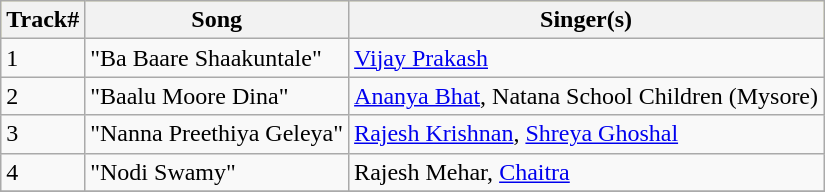<table class="wikitable">
<tr style="background:#ff9; text-align:center;">
<th>Track#</th>
<th>Song</th>
<th>Singer(s)</th>
</tr>
<tr>
<td>1</td>
<td>"Ba Baare Shaakuntale"</td>
<td><a href='#'>Vijay Prakash</a></td>
</tr>
<tr>
<td>2</td>
<td>"Baalu Moore Dina"</td>
<td><a href='#'>Ananya Bhat</a>, Natana School Children (Mysore)</td>
</tr>
<tr>
<td>3</td>
<td>"Nanna Preethiya Geleya"</td>
<td><a href='#'>Rajesh Krishnan</a>, <a href='#'>Shreya Ghoshal</a></td>
</tr>
<tr>
<td>4</td>
<td>"Nodi Swamy"</td>
<td>Rajesh Mehar, <a href='#'>Chaitra</a></td>
</tr>
<tr>
</tr>
</table>
